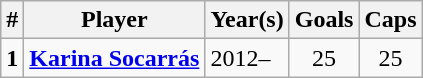<table class="wikitable sortable">
<tr>
<th width =>#</th>
<th width =>Player</th>
<th width =>Year(s)</th>
<th width =>Goals</th>
<th width =>Caps</th>
</tr>
<tr>
<td align=center><strong>1</strong></td>
<td><strong><a href='#'>Karina Socarrás</a></strong></td>
<td>2012–</td>
<td align=center>25</td>
<td align=center>25<br></td>
</tr>
</table>
